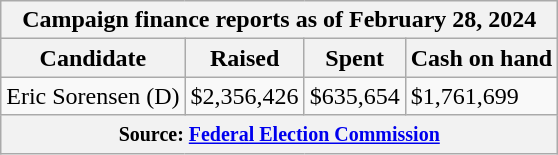<table class="wikitable sortable">
<tr>
<th colspan=4>Campaign finance reports as of February 28, 2024</th>
</tr>
<tr style="text-align:center;">
<th>Candidate</th>
<th>Raised</th>
<th>Spent</th>
<th>Cash on hand</th>
</tr>
<tr>
<td>Eric Sorensen (D)</td>
<td>$2,356,426</td>
<td>$635,654</td>
<td>$1,761,699</td>
</tr>
<tr>
<th colspan="4"><small>Source: <a href='#'>Federal Election Commission</a></small></th>
</tr>
</table>
